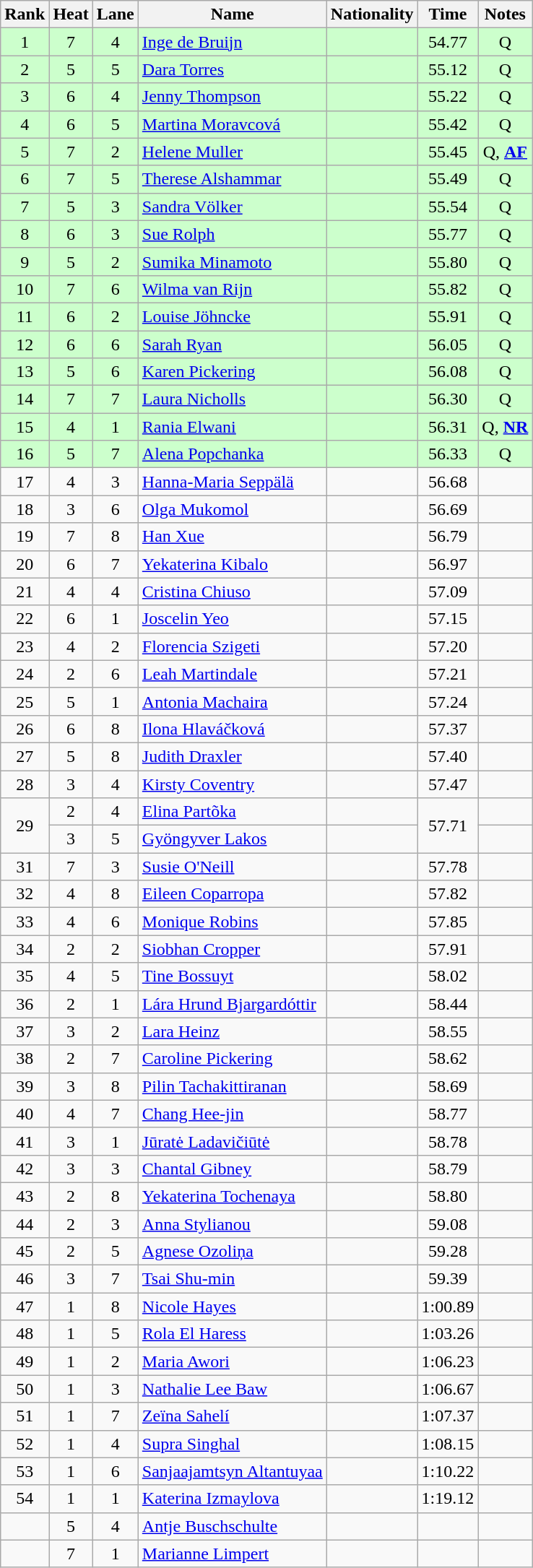<table class="wikitable sortable" style="text-align:center">
<tr>
<th>Rank</th>
<th>Heat</th>
<th>Lane</th>
<th>Name</th>
<th>Nationality</th>
<th>Time</th>
<th>Notes</th>
</tr>
<tr bgcolor=#cfc>
<td>1</td>
<td>7</td>
<td>4</td>
<td align=left><a href='#'>Inge de Bruijn</a></td>
<td align=left></td>
<td>54.77</td>
<td>Q</td>
</tr>
<tr bgcolor=#cfc>
<td>2</td>
<td>5</td>
<td>5</td>
<td align=left><a href='#'>Dara Torres</a></td>
<td align=left></td>
<td>55.12</td>
<td>Q</td>
</tr>
<tr bgcolor=#cfc>
<td>3</td>
<td>6</td>
<td>4</td>
<td align=left><a href='#'>Jenny Thompson</a></td>
<td align=left></td>
<td>55.22</td>
<td>Q</td>
</tr>
<tr bgcolor=#cfc>
<td>4</td>
<td>6</td>
<td>5</td>
<td align=left><a href='#'>Martina Moravcová</a></td>
<td align=left></td>
<td>55.42</td>
<td>Q</td>
</tr>
<tr bgcolor=#cfc>
<td>5</td>
<td>7</td>
<td>2</td>
<td align=left><a href='#'>Helene Muller</a></td>
<td align=left></td>
<td>55.45</td>
<td>Q, <strong><a href='#'>AF</a></strong></td>
</tr>
<tr bgcolor=#cfc>
<td>6</td>
<td>7</td>
<td>5</td>
<td align=left><a href='#'>Therese Alshammar</a></td>
<td align=left></td>
<td>55.49</td>
<td>Q</td>
</tr>
<tr bgcolor=#cfc>
<td>7</td>
<td>5</td>
<td>3</td>
<td align=left><a href='#'>Sandra Völker</a></td>
<td align=left></td>
<td>55.54</td>
<td>Q</td>
</tr>
<tr bgcolor=#cfc>
<td>8</td>
<td>6</td>
<td>3</td>
<td align=left><a href='#'>Sue Rolph</a></td>
<td align=left></td>
<td>55.77</td>
<td>Q</td>
</tr>
<tr bgcolor=#cfc>
<td>9</td>
<td>5</td>
<td>2</td>
<td align=left><a href='#'>Sumika Minamoto</a></td>
<td align=left></td>
<td>55.80</td>
<td>Q</td>
</tr>
<tr bgcolor=#cfc>
<td>10</td>
<td>7</td>
<td>6</td>
<td align=left><a href='#'>Wilma van Rijn</a></td>
<td align=left></td>
<td>55.82</td>
<td>Q</td>
</tr>
<tr bgcolor=#cfc>
<td>11</td>
<td>6</td>
<td>2</td>
<td align=left><a href='#'>Louise Jöhncke</a></td>
<td align=left></td>
<td>55.91</td>
<td>Q</td>
</tr>
<tr bgcolor=#cfc>
<td>12</td>
<td>6</td>
<td>6</td>
<td align=left><a href='#'>Sarah Ryan</a></td>
<td align=left></td>
<td>56.05</td>
<td>Q</td>
</tr>
<tr bgcolor=#cfc>
<td>13</td>
<td>5</td>
<td>6</td>
<td align=left><a href='#'>Karen Pickering</a></td>
<td align=left></td>
<td>56.08</td>
<td>Q</td>
</tr>
<tr bgcolor=#cfc>
<td>14</td>
<td>7</td>
<td>7</td>
<td align=left><a href='#'>Laura Nicholls</a></td>
<td align=left></td>
<td>56.30</td>
<td>Q</td>
</tr>
<tr bgcolor=#cfc>
<td>15</td>
<td>4</td>
<td>1</td>
<td align=left><a href='#'>Rania Elwani</a></td>
<td align=left></td>
<td>56.31</td>
<td>Q, <strong><a href='#'>NR</a></strong></td>
</tr>
<tr bgcolor=#cfc>
<td>16</td>
<td>5</td>
<td>7</td>
<td align=left><a href='#'>Alena Popchanka</a></td>
<td align=left></td>
<td>56.33</td>
<td>Q</td>
</tr>
<tr>
<td>17</td>
<td>4</td>
<td>3</td>
<td align=left><a href='#'>Hanna-Maria Seppälä</a></td>
<td align=left></td>
<td>56.68</td>
<td></td>
</tr>
<tr>
<td>18</td>
<td>3</td>
<td>6</td>
<td align=left><a href='#'>Olga Mukomol</a></td>
<td align=left></td>
<td>56.69</td>
<td></td>
</tr>
<tr>
<td>19</td>
<td>7</td>
<td>8</td>
<td align=left><a href='#'>Han Xue</a></td>
<td align=left></td>
<td>56.79</td>
<td></td>
</tr>
<tr>
<td>20</td>
<td>6</td>
<td>7</td>
<td align=left><a href='#'>Yekaterina Kibalo</a></td>
<td align=left></td>
<td>56.97</td>
<td></td>
</tr>
<tr>
<td>21</td>
<td>4</td>
<td>4</td>
<td align=left><a href='#'>Cristina Chiuso</a></td>
<td align=left></td>
<td>57.09</td>
<td></td>
</tr>
<tr>
<td>22</td>
<td>6</td>
<td>1</td>
<td align=left><a href='#'>Joscelin Yeo</a></td>
<td align=left></td>
<td>57.15</td>
<td></td>
</tr>
<tr>
<td>23</td>
<td>4</td>
<td>2</td>
<td align=left><a href='#'>Florencia Szigeti</a></td>
<td align=left></td>
<td>57.20</td>
<td></td>
</tr>
<tr>
<td>24</td>
<td>2</td>
<td>6</td>
<td align=left><a href='#'>Leah Martindale</a></td>
<td align=left></td>
<td>57.21</td>
<td></td>
</tr>
<tr>
<td>25</td>
<td>5</td>
<td>1</td>
<td align=left><a href='#'>Antonia Machaira</a></td>
<td align=left></td>
<td>57.24</td>
<td></td>
</tr>
<tr>
<td>26</td>
<td>6</td>
<td>8</td>
<td align=left><a href='#'>Ilona Hlaváčková</a></td>
<td align=left></td>
<td>57.37</td>
<td></td>
</tr>
<tr>
<td>27</td>
<td>5</td>
<td>8</td>
<td align=left><a href='#'>Judith Draxler</a></td>
<td align=left></td>
<td>57.40</td>
<td></td>
</tr>
<tr>
<td>28</td>
<td>3</td>
<td>4</td>
<td align=left><a href='#'>Kirsty Coventry</a></td>
<td align=left></td>
<td>57.47</td>
<td></td>
</tr>
<tr>
<td rowspan=2>29</td>
<td>2</td>
<td>4</td>
<td align=left><a href='#'>Elina Partõka</a></td>
<td align=left></td>
<td rowspan=2>57.71</td>
<td></td>
</tr>
<tr>
<td>3</td>
<td>5</td>
<td align=left><a href='#'>Gyöngyver Lakos</a></td>
<td align=left></td>
<td></td>
</tr>
<tr>
<td>31</td>
<td>7</td>
<td>3</td>
<td align=left><a href='#'>Susie O'Neill</a></td>
<td align=left></td>
<td>57.78</td>
<td></td>
</tr>
<tr>
<td>32</td>
<td>4</td>
<td>8</td>
<td align=left><a href='#'>Eileen Coparropa</a></td>
<td align=left></td>
<td>57.82</td>
<td></td>
</tr>
<tr>
<td>33</td>
<td>4</td>
<td>6</td>
<td align=left><a href='#'>Monique Robins</a></td>
<td align=left></td>
<td>57.85</td>
<td></td>
</tr>
<tr>
<td>34</td>
<td>2</td>
<td>2</td>
<td align=left><a href='#'>Siobhan Cropper</a></td>
<td align=left></td>
<td>57.91</td>
<td></td>
</tr>
<tr>
<td>35</td>
<td>4</td>
<td>5</td>
<td align=left><a href='#'>Tine Bossuyt</a></td>
<td align=left></td>
<td>58.02</td>
<td></td>
</tr>
<tr>
<td>36</td>
<td>2</td>
<td>1</td>
<td align=left><a href='#'>Lára Hrund Bjargardóttir</a></td>
<td align=left></td>
<td>58.44</td>
<td></td>
</tr>
<tr>
<td>37</td>
<td>3</td>
<td>2</td>
<td align=left><a href='#'>Lara Heinz</a></td>
<td align=left></td>
<td>58.55</td>
<td></td>
</tr>
<tr>
<td>38</td>
<td>2</td>
<td>7</td>
<td align=left><a href='#'>Caroline Pickering</a></td>
<td align=left></td>
<td>58.62</td>
<td></td>
</tr>
<tr>
<td>39</td>
<td>3</td>
<td>8</td>
<td align=left><a href='#'>Pilin Tachakittiranan</a></td>
<td align=left></td>
<td>58.69</td>
<td></td>
</tr>
<tr>
<td>40</td>
<td>4</td>
<td>7</td>
<td align=left><a href='#'>Chang Hee-jin</a></td>
<td align=left></td>
<td>58.77</td>
<td></td>
</tr>
<tr>
<td>41</td>
<td>3</td>
<td>1</td>
<td align=left><a href='#'>Jūratė Ladavičiūtė</a></td>
<td align=left></td>
<td>58.78</td>
<td></td>
</tr>
<tr>
<td>42</td>
<td>3</td>
<td>3</td>
<td align=left><a href='#'>Chantal Gibney</a></td>
<td align=left></td>
<td>58.79</td>
<td></td>
</tr>
<tr>
<td>43</td>
<td>2</td>
<td>8</td>
<td align=left><a href='#'>Yekaterina Tochenaya</a></td>
<td align=left></td>
<td>58.80</td>
<td></td>
</tr>
<tr>
<td>44</td>
<td>2</td>
<td>3</td>
<td align=left><a href='#'>Anna Stylianou</a></td>
<td align=left></td>
<td>59.08</td>
<td></td>
</tr>
<tr>
<td>45</td>
<td>2</td>
<td>5</td>
<td align=left><a href='#'>Agnese Ozoliņa</a></td>
<td align=left></td>
<td>59.28</td>
<td></td>
</tr>
<tr>
<td>46</td>
<td>3</td>
<td>7</td>
<td align=left><a href='#'>Tsai Shu-min</a></td>
<td align=left></td>
<td>59.39</td>
<td></td>
</tr>
<tr>
<td>47</td>
<td>1</td>
<td>8</td>
<td align=left><a href='#'>Nicole Hayes</a></td>
<td align=left></td>
<td>1:00.89</td>
<td></td>
</tr>
<tr>
<td>48</td>
<td>1</td>
<td>5</td>
<td align=left><a href='#'>Rola El Haress</a></td>
<td align=left></td>
<td>1:03.26</td>
<td></td>
</tr>
<tr>
<td>49</td>
<td>1</td>
<td>2</td>
<td align=left><a href='#'>Maria Awori</a></td>
<td align=left></td>
<td>1:06.23</td>
<td></td>
</tr>
<tr>
<td>50</td>
<td>1</td>
<td>3</td>
<td align=left><a href='#'>Nathalie Lee Baw</a></td>
<td align=left></td>
<td>1:06.67</td>
<td></td>
</tr>
<tr>
<td>51</td>
<td>1</td>
<td>7</td>
<td align=left><a href='#'>Zeïna Sahelí</a></td>
<td align=left></td>
<td>1:07.37</td>
<td></td>
</tr>
<tr>
<td>52</td>
<td>1</td>
<td>4</td>
<td align=left><a href='#'>Supra Singhal</a></td>
<td align=left></td>
<td>1:08.15</td>
<td></td>
</tr>
<tr>
<td>53</td>
<td>1</td>
<td>6</td>
<td align=left><a href='#'>Sanjaajamtsyn Altantuyaa</a></td>
<td align=left></td>
<td>1:10.22</td>
<td></td>
</tr>
<tr>
<td>54</td>
<td>1</td>
<td>1</td>
<td align=left><a href='#'>Katerina Izmaylova</a></td>
<td align=left></td>
<td>1:19.12</td>
<td></td>
</tr>
<tr>
<td></td>
<td>5</td>
<td>4</td>
<td align=left><a href='#'>Antje Buschschulte</a></td>
<td align=left></td>
<td></td>
<td></td>
</tr>
<tr>
<td></td>
<td>7</td>
<td>1</td>
<td align=left><a href='#'>Marianne Limpert</a></td>
<td align=left></td>
<td></td>
<td></td>
</tr>
</table>
